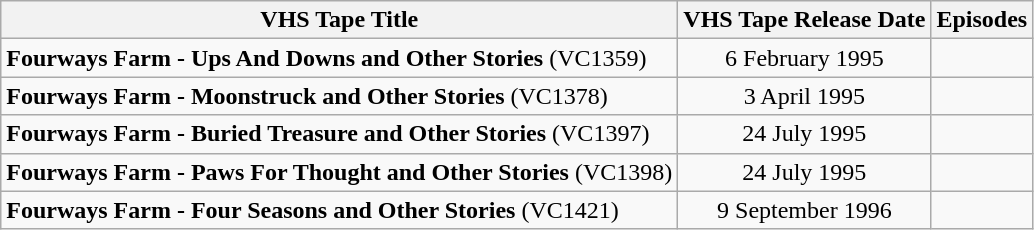<table class="wikitable">
<tr>
<th>VHS Tape Title</th>
<th>VHS Tape Release Date</th>
<th>Episodes</th>
</tr>
<tr>
<td><strong>Fourways Farm - Ups And Downs and Other Stories</strong> (VC1359)</td>
<td style="text-align:center;">6 February 1995</td>
<td style="text-align:center;"></td>
</tr>
<tr>
<td><strong>Fourways Farm - Moonstruck and Other Stories</strong> (VC1378)</td>
<td style="text-align:center;">3 April 1995</td>
<td style="text-align:center;"></td>
</tr>
<tr>
<td><strong>Fourways Farm - Buried Treasure and Other Stories</strong> (VC1397)</td>
<td style="text-align:center;">24 July 1995</td>
<td style="text-align:center;"></td>
</tr>
<tr>
<td><strong>Fourways Farm - Paws For Thought and Other Stories</strong> (VC1398)</td>
<td style="text-align:center;">24 July 1995</td>
<td style="text-align:center;"></td>
</tr>
<tr>
<td><strong>Fourways Farm - Four Seasons and Other Stories </strong> (VC1421)</td>
<td style="text-align:center;">9 September 1996</td>
<td style="text-align:center;"></td>
</tr>
</table>
